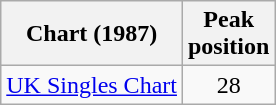<table class="wikitable">
<tr>
<th>Chart (1987)</th>
<th>Peak<br>position</th>
</tr>
<tr>
<td><a href='#'>UK Singles Chart</a></td>
<td align="center">28</td>
</tr>
</table>
